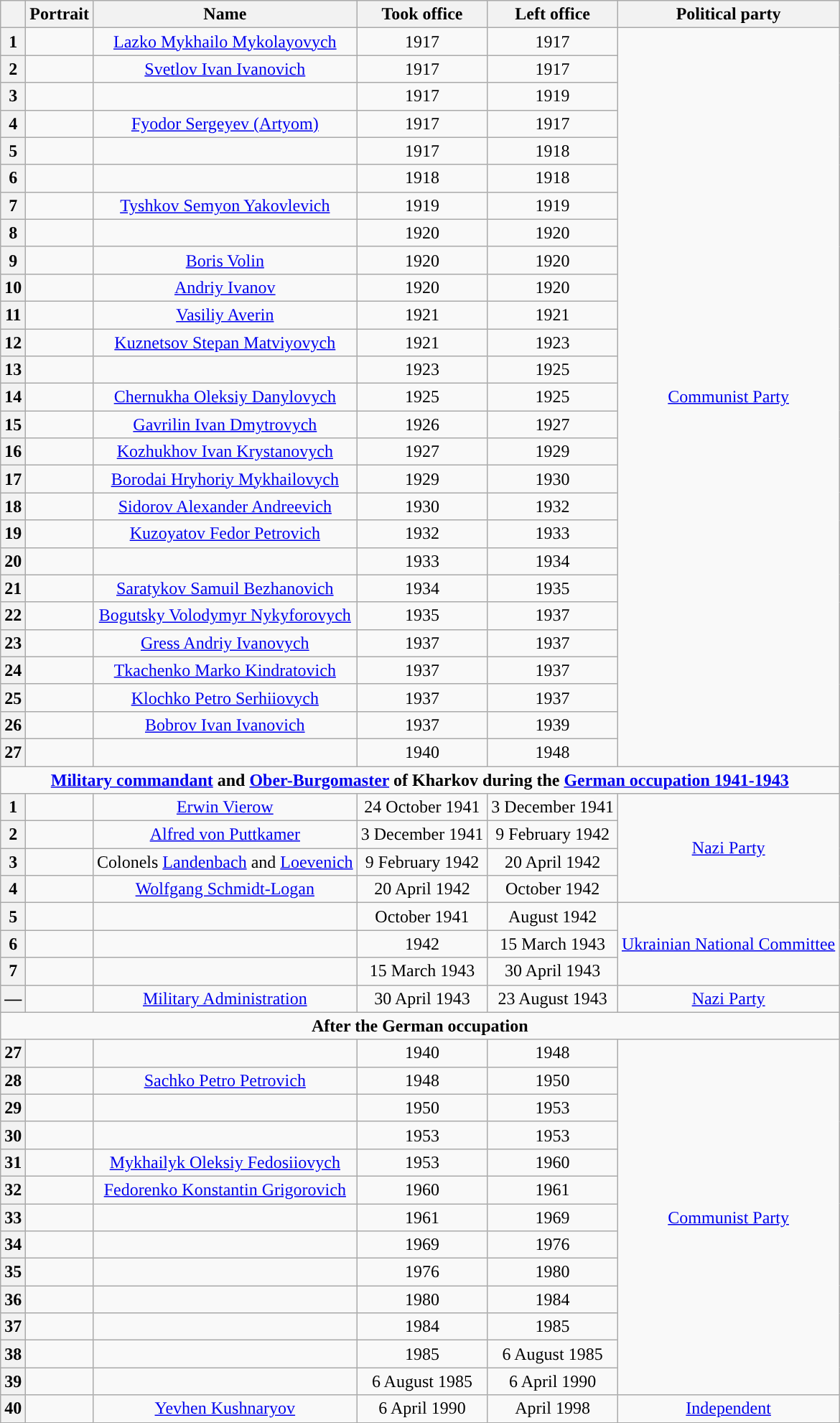<table class="wikitable" style="text-align:center">
<tr>
<th></th>
<th>Portrait</th>
<th>Name</th>
<th>Took office</th>
<th>Left office</th>
<th>Political party</th>
</tr>
<tr>
<th style="background:">1</th>
<td></td>
<td><a href='#'>Lazko Mykhailo Mykolayovych</a></td>
<td>1917</td>
<td>1917</td>
<td rowspan="27"><a href='#'>Communist Party</a></td>
</tr>
<tr>
<th style="background:">2</th>
<td></td>
<td><a href='#'>Svetlov Ivan Ivanovich</a></td>
<td>1917</td>
<td>1917</td>
</tr>
<tr>
<th style="background:">3</th>
<td></td>
<td></td>
<td>1917</td>
<td>1919</td>
</tr>
<tr>
<th style="background:">4</th>
<td></td>
<td><a href='#'>Fyodor Sergeyev (Artyom)</a></td>
<td>1917</td>
<td>1917</td>
</tr>
<tr>
<th style="background:">5</th>
<td></td>
<td></td>
<td>1917</td>
<td>1918</td>
</tr>
<tr>
<th style="background:">6</th>
<td></td>
<td></td>
<td>1918</td>
<td>1918</td>
</tr>
<tr>
<th style="background:">7</th>
<td></td>
<td><a href='#'>Tyshkov Semyon Yakovlevich</a></td>
<td>1919</td>
<td>1919</td>
</tr>
<tr>
<th style="background:">8</th>
<td></td>
<td></td>
<td>1920</td>
<td>1920</td>
</tr>
<tr>
<th style="background:">9</th>
<td></td>
<td><a href='#'>Boris Volin</a></td>
<td>1920</td>
<td>1920</td>
</tr>
<tr>
<th style="background:">10</th>
<td></td>
<td><a href='#'>Andriy Ivanov</a></td>
<td>1920</td>
<td>1920</td>
</tr>
<tr>
<th style="background:">11</th>
<td></td>
<td><a href='#'>Vasiliy Averin</a></td>
<td>1921</td>
<td>1921</td>
</tr>
<tr>
<th style="background:">12</th>
<td></td>
<td><a href='#'>Kuznetsov Stepan Matviyovych</a></td>
<td>1921</td>
<td>1923</td>
</tr>
<tr>
<th style="background:">13</th>
<td></td>
<td></td>
<td>1923</td>
<td>1925</td>
</tr>
<tr>
<th style="background:">14</th>
<td></td>
<td><a href='#'>Chernukha Oleksiy Danylovych</a></td>
<td>1925</td>
<td>1925</td>
</tr>
<tr>
<th style="background:">15</th>
<td></td>
<td><a href='#'>Gavrilin Ivan Dmytrovych</a></td>
<td>1926</td>
<td>1927</td>
</tr>
<tr>
<th style="background:">16</th>
<td></td>
<td><a href='#'>Kozhukhov Ivan Krystanovych</a></td>
<td>1927</td>
<td>1929</td>
</tr>
<tr>
<th style="background:">17</th>
<td></td>
<td><a href='#'>Borodai Hryhoriy Mykhailovych</a></td>
<td>1929</td>
<td>1930</td>
</tr>
<tr>
<th style="background:">18</th>
<td></td>
<td><a href='#'>Sidorov Alexander Andreevich</a></td>
<td>1930</td>
<td>1932</td>
</tr>
<tr>
<th style="background:">19</th>
<td></td>
<td><a href='#'>Kuzoyatov Fedor Petrovich</a></td>
<td>1932</td>
<td>1933</td>
</tr>
<tr>
<th style="background:">20</th>
<td></td>
<td></td>
<td>1933</td>
<td>1934</td>
</tr>
<tr>
<th style="background:">21</th>
<td></td>
<td><a href='#'>Saratykov Samuil Bezhanovich</a></td>
<td>1934</td>
<td>1935</td>
</tr>
<tr>
<th style="background:">22</th>
<td></td>
<td><a href='#'>Bogutsky Volodymyr Nykyforovych</a></td>
<td>1935</td>
<td>1937</td>
</tr>
<tr>
<th style="background:">23</th>
<td></td>
<td><a href='#'>Gress Andriy Ivanovych</a></td>
<td>1937</td>
<td>1937</td>
</tr>
<tr>
<th style="background:">24</th>
<td></td>
<td><a href='#'>Tkachenko Marko Kindratovich</a></td>
<td>1937</td>
<td>1937</td>
</tr>
<tr>
<th style="background:">25</th>
<td></td>
<td><a href='#'>Klochko Petro Serhiiovych</a></td>
<td>1937</td>
<td>1937</td>
</tr>
<tr>
<th style="background:">26</th>
<td></td>
<td><a href='#'>Bobrov Ivan Ivanovich</a></td>
<td>1937</td>
<td>1939</td>
</tr>
<tr>
<th style="background:">27</th>
<td></td>
<td></td>
<td>1940</td>
<td>1948</td>
</tr>
<tr>
<td colspan="6"><strong><a href='#'>Military commandant</a> and <a href='#'>Ober-Burgomaster</a> of Kharkov during the <a href='#'>German occupation 1941-1943</a></strong></td>
</tr>
<tr>
<th style="background:">1</th>
<td></td>
<td><a href='#'>Erwin Vierow</a></td>
<td>24 October 1941</td>
<td>3 December 1941</td>
<td rowspan="4"><a href='#'>Nazi Party</a></td>
</tr>
<tr>
<th style="background:">2</th>
<td></td>
<td><a href='#'>Alfred von Puttkamer</a></td>
<td>3 December 1941</td>
<td>9 February 1942</td>
</tr>
<tr>
<th style="background:">3</th>
<td></td>
<td>Colonels <a href='#'>Landenbach</a> and <a href='#'>Loevenich</a></td>
<td>9 February 1942</td>
<td>20 April 1942</td>
</tr>
<tr>
<th style="background:">4</th>
<td></td>
<td><a href='#'>Wolfgang Schmidt-Logan</a></td>
<td>20 April 1942</td>
<td>October 1942</td>
</tr>
<tr>
<th style="background:">5</th>
<td></td>
<td></td>
<td>October 1941</td>
<td>August 1942</td>
<td rowspan="3"><a href='#'>Ukrainian National Committee</a></td>
</tr>
<tr>
<th style="background:">6</th>
<td></td>
<td></td>
<td>1942</td>
<td>15 March 1943</td>
</tr>
<tr>
<th style="background:">7</th>
<td></td>
<td></td>
<td>15 March 1943</td>
<td>30 April 1943</td>
</tr>
<tr>
<th style="background:">—</th>
<td></td>
<td><a href='#'>Military Administration</a></td>
<td>30 April 1943</td>
<td>23 August 1943</td>
<td><a href='#'>Nazi Party</a></td>
</tr>
<tr>
<td colspan="6"><strong>After the German occupation</strong></td>
</tr>
<tr>
<th style="background:">27</th>
<td></td>
<td></td>
<td>1940</td>
<td>1948</td>
<td rowspan="13"><a href='#'>Communist Party</a></td>
</tr>
<tr>
<th style="background:">28</th>
<td></td>
<td><a href='#'>Sachko Petro Petrovich</a></td>
<td>1948</td>
<td>1950</td>
</tr>
<tr>
<th style="background:">29</th>
<td></td>
<td></td>
<td>1950</td>
<td>1953</td>
</tr>
<tr>
<th style="background:">30</th>
<td></td>
<td></td>
<td>1953</td>
<td>1953</td>
</tr>
<tr>
<th style="background:">31</th>
<td></td>
<td><a href='#'>Mykhailyk Oleksiy Fedosiiovych</a></td>
<td>1953</td>
<td>1960</td>
</tr>
<tr>
<th style="background:">32</th>
<td></td>
<td><a href='#'>Fedorenko Konstantin Grigorovich</a></td>
<td>1960</td>
<td>1961</td>
</tr>
<tr>
<th style="background:">33</th>
<td></td>
<td></td>
<td>1961</td>
<td>1969</td>
</tr>
<tr>
<th style="background:">34</th>
<td></td>
<td></td>
<td>1969</td>
<td>1976</td>
</tr>
<tr>
<th style="background:">35</th>
<td></td>
<td></td>
<td>1976</td>
<td>1980</td>
</tr>
<tr>
<th style="background:">36</th>
<td></td>
<td></td>
<td>1980</td>
<td>1984</td>
</tr>
<tr>
<th style="background:">37</th>
<td></td>
<td></td>
<td>1984</td>
<td>1985</td>
</tr>
<tr>
<th style="background:">38</th>
<td></td>
<td></td>
<td>1985</td>
<td>6 August 1985</td>
</tr>
<tr>
<th style="background:">39</th>
<td></td>
<td></td>
<td>6 August 1985</td>
<td>6 April 1990</td>
</tr>
<tr>
<th style="background:">40</th>
<td></td>
<td><a href='#'>Yevhen Kushnaryov</a></td>
<td>6 April 1990</td>
<td>April 1998</td>
<td><a href='#'>Independent</a></td>
</tr>
</table>
